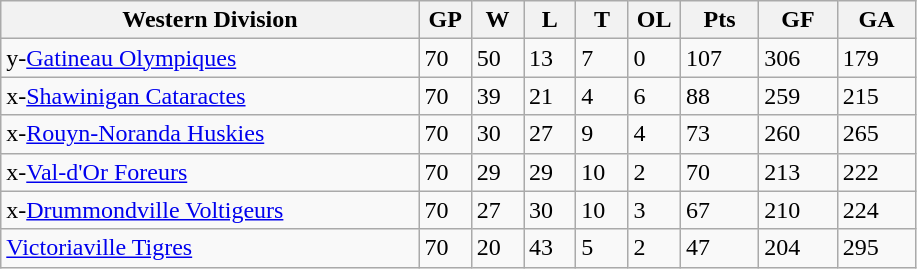<table class="wikitable">
<tr>
<th bgcolor="#DDDDFF" width="40%">Western Division</th>
<th bgcolor="#DDDDFF" width="5%">GP</th>
<th bgcolor="#DDDDFF" width="5%">W</th>
<th bgcolor="#DDDDFF" width="5%">L</th>
<th bgcolor="#DDDDFF" width="5%">T</th>
<th bgcolor="#DDDDFF" width="5%">OL</th>
<th bgcolor="#DDDDFF" width="7.5%">Pts</th>
<th bgcolor="#DDDDFF" width="7.5%">GF</th>
<th bgcolor="#DDDDFF" width="7.5%">GA</th>
</tr>
<tr>
<td>y-<a href='#'>Gatineau Olympiques</a></td>
<td>70</td>
<td>50</td>
<td>13</td>
<td>7</td>
<td>0</td>
<td>107</td>
<td>306</td>
<td>179</td>
</tr>
<tr>
<td>x-<a href='#'>Shawinigan Cataractes</a></td>
<td>70</td>
<td>39</td>
<td>21</td>
<td>4</td>
<td>6</td>
<td>88</td>
<td>259</td>
<td>215</td>
</tr>
<tr>
<td>x-<a href='#'>Rouyn-Noranda Huskies</a></td>
<td>70</td>
<td>30</td>
<td>27</td>
<td>9</td>
<td>4</td>
<td>73</td>
<td>260</td>
<td>265</td>
</tr>
<tr>
<td>x-<a href='#'>Val-d'Or Foreurs</a></td>
<td>70</td>
<td>29</td>
<td>29</td>
<td>10</td>
<td>2</td>
<td>70</td>
<td>213</td>
<td>222</td>
</tr>
<tr>
<td>x-<a href='#'>Drummondville Voltigeurs</a></td>
<td>70</td>
<td>27</td>
<td>30</td>
<td>10</td>
<td>3</td>
<td>67</td>
<td>210</td>
<td>224</td>
</tr>
<tr>
<td><a href='#'>Victoriaville Tigres</a></td>
<td>70</td>
<td>20</td>
<td>43</td>
<td>5</td>
<td>2</td>
<td>47</td>
<td>204</td>
<td>295</td>
</tr>
</table>
